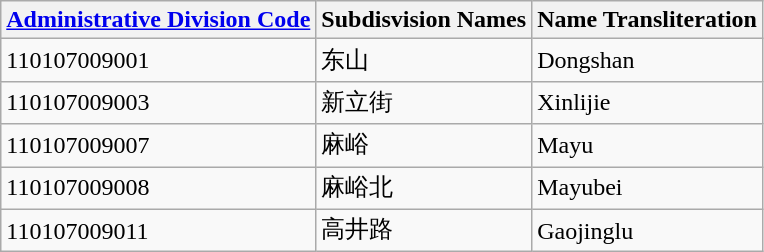<table class="wikitable sortable">
<tr>
<th><a href='#'>Administrative Division Code</a></th>
<th>Subdisvision Names</th>
<th>Name Transliteration</th>
</tr>
<tr>
<td>110107009001</td>
<td>东山</td>
<td>Dongshan</td>
</tr>
<tr>
<td>110107009003</td>
<td>新立街</td>
<td>Xinlijie</td>
</tr>
<tr>
<td>110107009007</td>
<td>麻峪</td>
<td>Mayu</td>
</tr>
<tr>
<td>110107009008</td>
<td>麻峪北</td>
<td>Mayubei</td>
</tr>
<tr>
<td>110107009011</td>
<td>高井路</td>
<td>Gaojinglu</td>
</tr>
</table>
